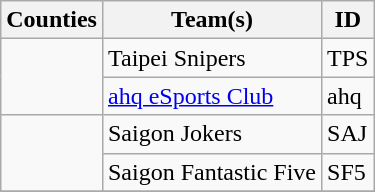<table class="wikitable">
<tr>
<th>Counties</th>
<th>Team(s)</th>
<th>ID</th>
</tr>
<tr>
<td rowspan=2></td>
<td> Taipei Snipers</td>
<td>TPS</td>
</tr>
<tr>
<td> <a href='#'>ahq eSports Club</a></td>
<td>ahq</td>
</tr>
<tr>
<td rowspan=2></td>
<td> Saigon Jokers</td>
<td>SAJ</td>
</tr>
<tr>
<td> Saigon Fantastic Five</td>
<td>SF5</td>
</tr>
<tr>
</tr>
</table>
